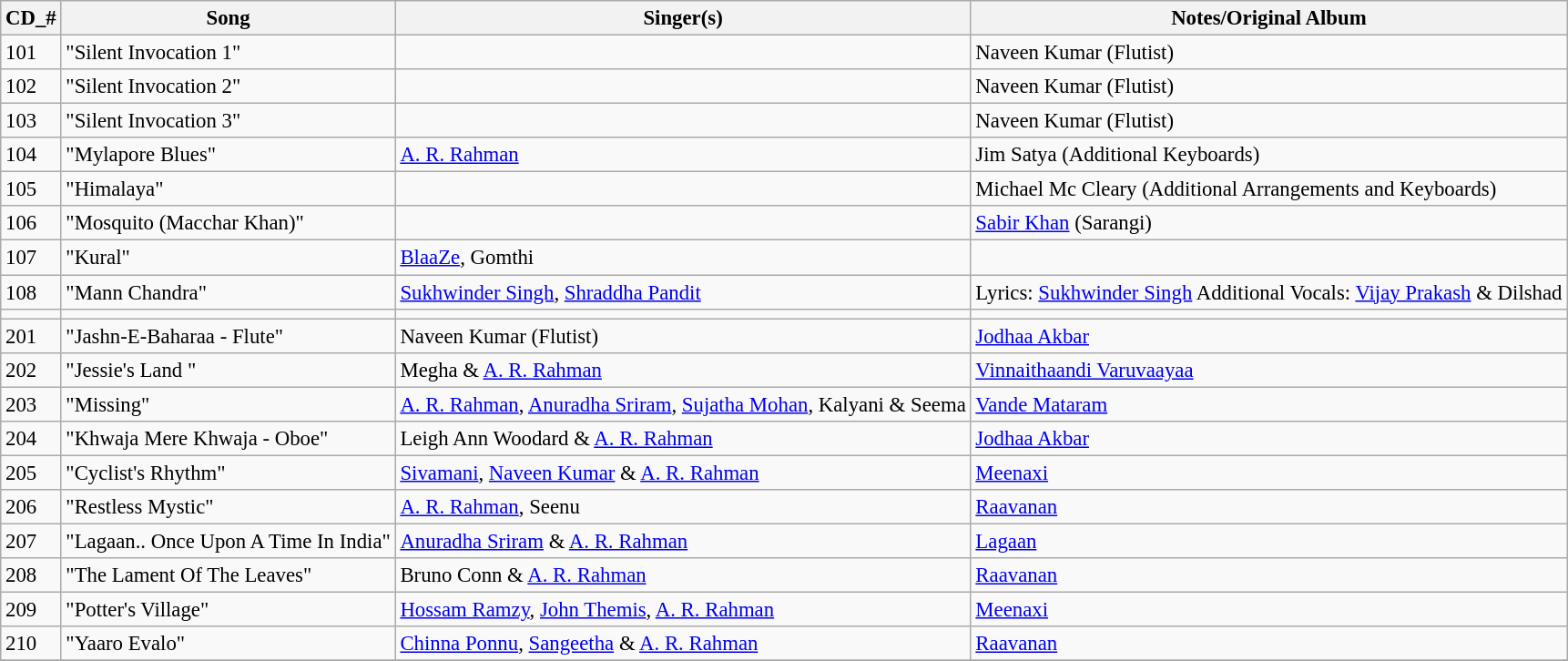<table class="wikitable tracklist" style="font-size:95%;">
<tr>
<th>CD_#</th>
<th>Song</th>
<th>Singer(s)</th>
<th>Notes/Original Album</th>
</tr>
<tr>
<td>101</td>
<td>"Silent Invocation 1"</td>
<td></td>
<td>Naveen Kumar (Flutist)</td>
</tr>
<tr>
<td>102</td>
<td>"Silent Invocation 2"</td>
<td></td>
<td>Naveen Kumar (Flutist)</td>
</tr>
<tr>
<td>103</td>
<td>"Silent Invocation 3"</td>
<td></td>
<td>Naveen Kumar (Flutist)</td>
</tr>
<tr>
<td>104</td>
<td>"Mylapore Blues"</td>
<td><a href='#'>A. R. Rahman</a></td>
<td>Jim Satya (Additional Keyboards)</td>
</tr>
<tr>
<td>105</td>
<td>"Himalaya"</td>
<td></td>
<td>Michael Mc Cleary (Additional Arrangements and Keyboards)</td>
</tr>
<tr>
<td>106</td>
<td>"Mosquito (Macchar Khan)"</td>
<td></td>
<td><a href='#'>Sabir Khan</a> (Sarangi)</td>
</tr>
<tr>
<td>107</td>
<td>"Kural"</td>
<td><a href='#'>BlaaZe</a>, Gomthi</td>
<td></td>
</tr>
<tr>
<td>108</td>
<td>"Mann Chandra"</td>
<td><a href='#'>Sukhwinder Singh</a>, <a href='#'>Shraddha Pandit</a></td>
<td>Lyrics: <a href='#'>Sukhwinder Singh</a> Additional Vocals: <a href='#'>Vijay Prakash</a> & Dilshad</td>
</tr>
<tr>
<td></td>
<td></td>
<td></td>
<td></td>
</tr>
<tr>
<td>201</td>
<td>"Jashn-E-Baharaa - Flute"</td>
<td>Naveen Kumar (Flutist)</td>
<td><a href='#'>Jodhaa Akbar</a></td>
</tr>
<tr>
<td>202</td>
<td>"Jessie's Land "</td>
<td>Megha & <a href='#'>A. R. Rahman</a></td>
<td><a href='#'>Vinnaithaandi Varuvaayaa</a></td>
</tr>
<tr>
<td>203</td>
<td>"Missing"</td>
<td><a href='#'>A. R. Rahman</a>, <a href='#'>Anuradha Sriram</a>, <a href='#'>Sujatha Mohan</a>, Kalyani & Seema</td>
<td><a href='#'>Vande Mataram</a></td>
</tr>
<tr>
<td>204</td>
<td>"Khwaja Mere Khwaja - Oboe"</td>
<td>Leigh Ann Woodard & <a href='#'>A. R. Rahman</a></td>
<td><a href='#'>Jodhaa Akbar</a></td>
</tr>
<tr>
<td>205</td>
<td>"Cyclist's Rhythm"</td>
<td><a href='#'>Sivamani</a>, <a href='#'>Naveen Kumar</a> & <a href='#'>A. R. Rahman</a></td>
<td><a href='#'>Meenaxi</a></td>
</tr>
<tr>
<td>206</td>
<td>"Restless Mystic"</td>
<td><a href='#'>A. R. Rahman</a>,  Seenu</td>
<td><a href='#'>Raavanan</a></td>
</tr>
<tr>
<td>207</td>
<td>"Lagaan.. Once Upon A Time In India"</td>
<td><a href='#'>Anuradha Sriram</a> & <a href='#'>A. R. Rahman</a></td>
<td><a href='#'>Lagaan</a></td>
</tr>
<tr>
<td>208</td>
<td>"The Lament Of The Leaves"</td>
<td>Bruno Conn & <a href='#'>A. R. Rahman</a></td>
<td><a href='#'>Raavanan</a></td>
</tr>
<tr>
<td>209</td>
<td>"Potter's Village"</td>
<td><a href='#'>Hossam Ramzy</a>, <a href='#'>John Themis</a>, <a href='#'>A. R. Rahman</a></td>
<td><a href='#'>Meenaxi</a></td>
</tr>
<tr>
<td>210</td>
<td>"Yaaro Evalo"</td>
<td><a href='#'>Chinna Ponnu</a>, <a href='#'>Sangeetha</a> & <a href='#'>A. R. Rahman</a></td>
<td><a href='#'>Raavanan</a></td>
</tr>
<tr>
</tr>
</table>
